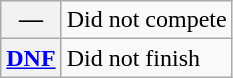<table class="wikitable">
<tr>
<th scope="row">—</th>
<td>Did not compete</td>
</tr>
<tr>
<th scope="row"><a href='#'>DNF</a></th>
<td>Did not finish</td>
</tr>
</table>
